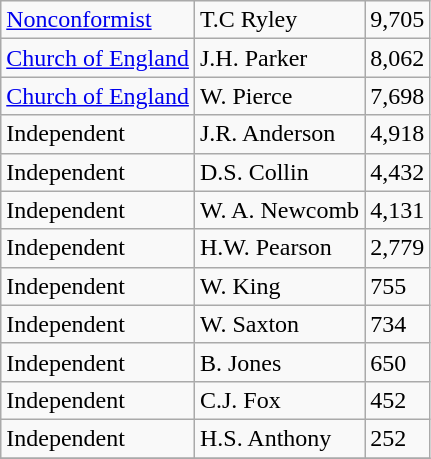<table class="wikitable">
<tr>
<td><a href='#'>Nonconformist</a></td>
<td>T.C Ryley</td>
<td>9,705</td>
</tr>
<tr>
<td><a href='#'>Church of England</a></td>
<td>J.H. Parker</td>
<td>8,062</td>
</tr>
<tr>
<td><a href='#'>Church of England</a></td>
<td>W. Pierce</td>
<td>7,698</td>
</tr>
<tr>
<td>Independent</td>
<td>J.R. Anderson</td>
<td>4,918</td>
</tr>
<tr>
<td>Independent</td>
<td>D.S. Collin</td>
<td>4,432</td>
</tr>
<tr>
<td>Independent</td>
<td>W. A. Newcomb</td>
<td>4,131</td>
</tr>
<tr>
<td>Independent</td>
<td>H.W. Pearson</td>
<td>2,779</td>
</tr>
<tr>
<td>Independent</td>
<td>W. King</td>
<td>755</td>
</tr>
<tr>
<td>Independent</td>
<td>W. Saxton</td>
<td>734</td>
</tr>
<tr>
<td>Independent</td>
<td>B. Jones</td>
<td>650</td>
</tr>
<tr>
<td>Independent</td>
<td>C.J. Fox</td>
<td>452</td>
</tr>
<tr>
<td>Independent</td>
<td>H.S. Anthony</td>
<td>252</td>
</tr>
<tr>
</tr>
</table>
